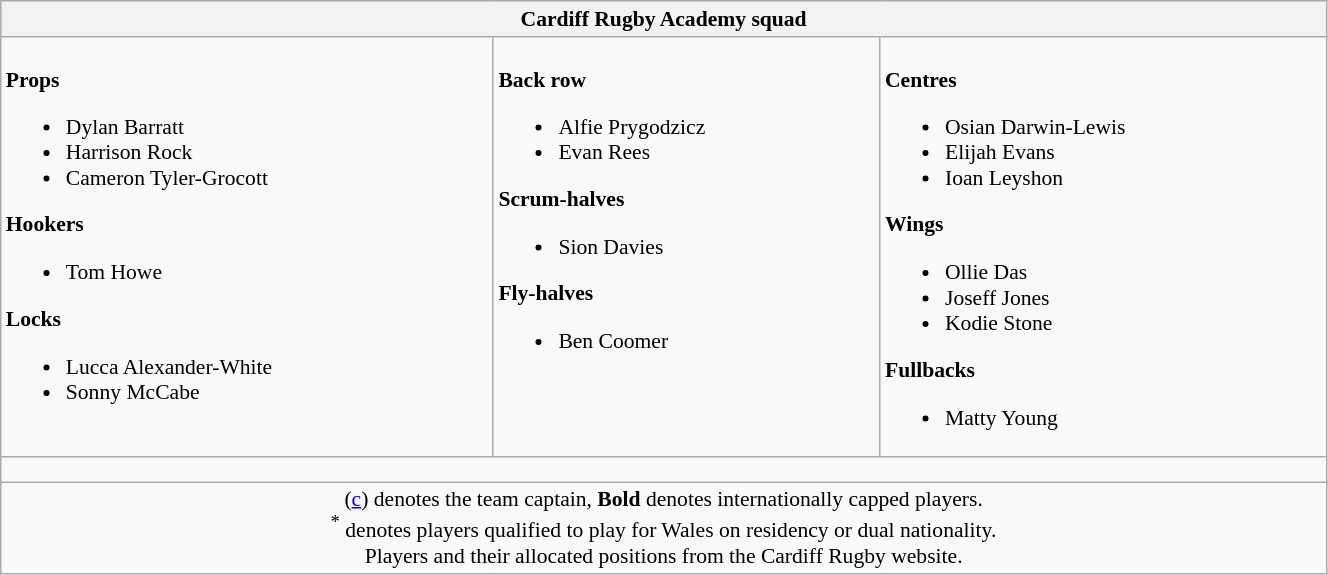<table class="wikitable" style="text-align:left; font-size:90%; width:70%">
<tr>
<th colspan="100">Cardiff Rugby Academy squad</th>
</tr>
<tr valign="top">
<td><br><strong>Props</strong><ul><li> Dylan Barratt</li><li> Harrison Rock</li><li> Cameron Tyler-Grocott</li></ul><strong>Hookers</strong><ul><li> Tom Howe</li></ul><strong>Locks</strong><ul><li> Lucca Alexander-White</li><li> Sonny McCabe</li></ul></td>
<td><br><strong>Back row</strong><ul><li> Alfie Prygodzicz</li><li> Evan Rees</li></ul><strong>Scrum-halves</strong><ul><li> Sion Davies</li></ul><strong>Fly-halves</strong><ul><li> Ben Coomer</li></ul></td>
<td><br><strong>Centres</strong><ul><li> Osian Darwin-Lewis</li><li> Elijah Evans</li><li> Ioan Leyshon</li></ul><strong>Wings</strong><ul><li> Ollie Das</li><li> Joseff Jones</li><li> Kodie Stone</li></ul><strong>Fullbacks</strong><ul><li> Matty Young</li></ul></td>
</tr>
<tr>
<td style="height: 10px;" colspan="100"></td>
</tr>
<tr>
<td style="text-align:center;" colspan="100">(<a href='#'>c</a>) denotes the team captain, <strong>Bold</strong> denotes internationally capped players. <br> <sup>*</sup> denotes players qualified to play for Wales on residency or dual nationality. <br> Players and their allocated positions from the Cardiff Rugby website.</td>
</tr>
</table>
